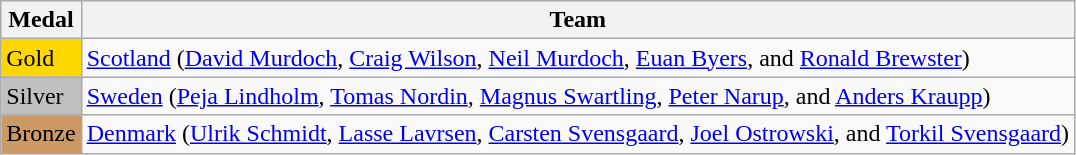<table class="wikitable">
<tr>
<th>Medal</th>
<th>Team</th>
</tr>
<tr>
<td bgcolor="gold">Gold</td>
<td>  <a href='#'>Scotland</a> (<a href='#'>David Murdoch</a>, <a href='#'>Craig Wilson</a>, <a href='#'>Neil Murdoch</a>, <a href='#'>Euan Byers</a>, and <a href='#'>Ronald Brewster</a>)</td>
</tr>
<tr>
<td bgcolor="silver">Silver</td>
<td>  <a href='#'>Sweden</a> (<a href='#'>Peja Lindholm</a>, <a href='#'>Tomas Nordin</a>, <a href='#'>Magnus Swartling</a>, <a href='#'>Peter Narup</a>, and <a href='#'>Anders Kraupp</a>)</td>
</tr>
<tr>
<td bgcolor="CC9966">Bronze</td>
<td>  <a href='#'>Denmark</a> (<a href='#'>Ulrik Schmidt</a>, <a href='#'>Lasse Lavrsen</a>, <a href='#'>Carsten Svensgaard</a>, <a href='#'>Joel Ostrowski</a>, and <a href='#'>Torkil Svensgaard</a>)</td>
</tr>
</table>
